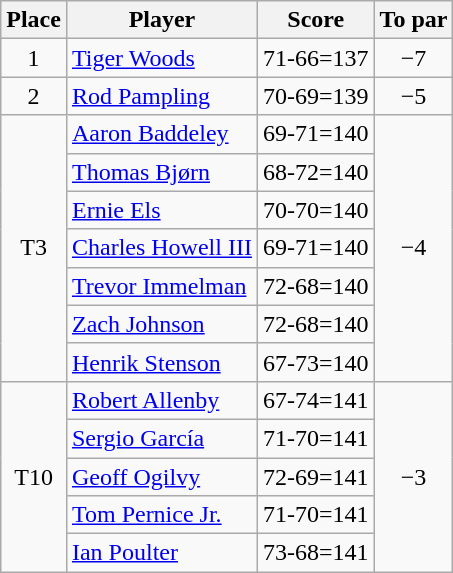<table class="wikitable">
<tr>
<th>Place</th>
<th>Player</th>
<th>Score</th>
<th>To par</th>
</tr>
<tr>
<td align=center>1</td>
<td> <a href='#'>Tiger Woods</a></td>
<td align=center>71-66=137</td>
<td align=center>−7</td>
</tr>
<tr>
<td align=center>2</td>
<td> <a href='#'>Rod Pampling</a></td>
<td align=center>70-69=139</td>
<td align=center>−5</td>
</tr>
<tr>
<td rowspan="7" align=center>T3</td>
<td> <a href='#'>Aaron Baddeley</a></td>
<td align=center>69-71=140</td>
<td rowspan="7" align=center>−4</td>
</tr>
<tr>
<td> <a href='#'>Thomas Bjørn</a></td>
<td align=center>68-72=140</td>
</tr>
<tr>
<td> <a href='#'>Ernie Els</a></td>
<td align=center>70-70=140</td>
</tr>
<tr>
<td> <a href='#'>Charles Howell III</a></td>
<td align=center>69-71=140</td>
</tr>
<tr>
<td> <a href='#'>Trevor Immelman</a></td>
<td align=center>72-68=140</td>
</tr>
<tr>
<td> <a href='#'>Zach Johnson</a></td>
<td align=center>72-68=140</td>
</tr>
<tr>
<td> <a href='#'>Henrik Stenson</a></td>
<td align=center>67-73=140</td>
</tr>
<tr>
<td rowspan="5" align=center>T10</td>
<td> <a href='#'>Robert Allenby</a></td>
<td align=center>67-74=141</td>
<td rowspan="5" align=center>−3</td>
</tr>
<tr>
<td> <a href='#'>Sergio García</a></td>
<td align=center>71-70=141</td>
</tr>
<tr>
<td> <a href='#'>Geoff Ogilvy</a></td>
<td align=center>72-69=141</td>
</tr>
<tr>
<td> <a href='#'>Tom Pernice Jr.</a></td>
<td align=center>71-70=141</td>
</tr>
<tr>
<td> <a href='#'>Ian Poulter</a></td>
<td align=center>73-68=141</td>
</tr>
</table>
